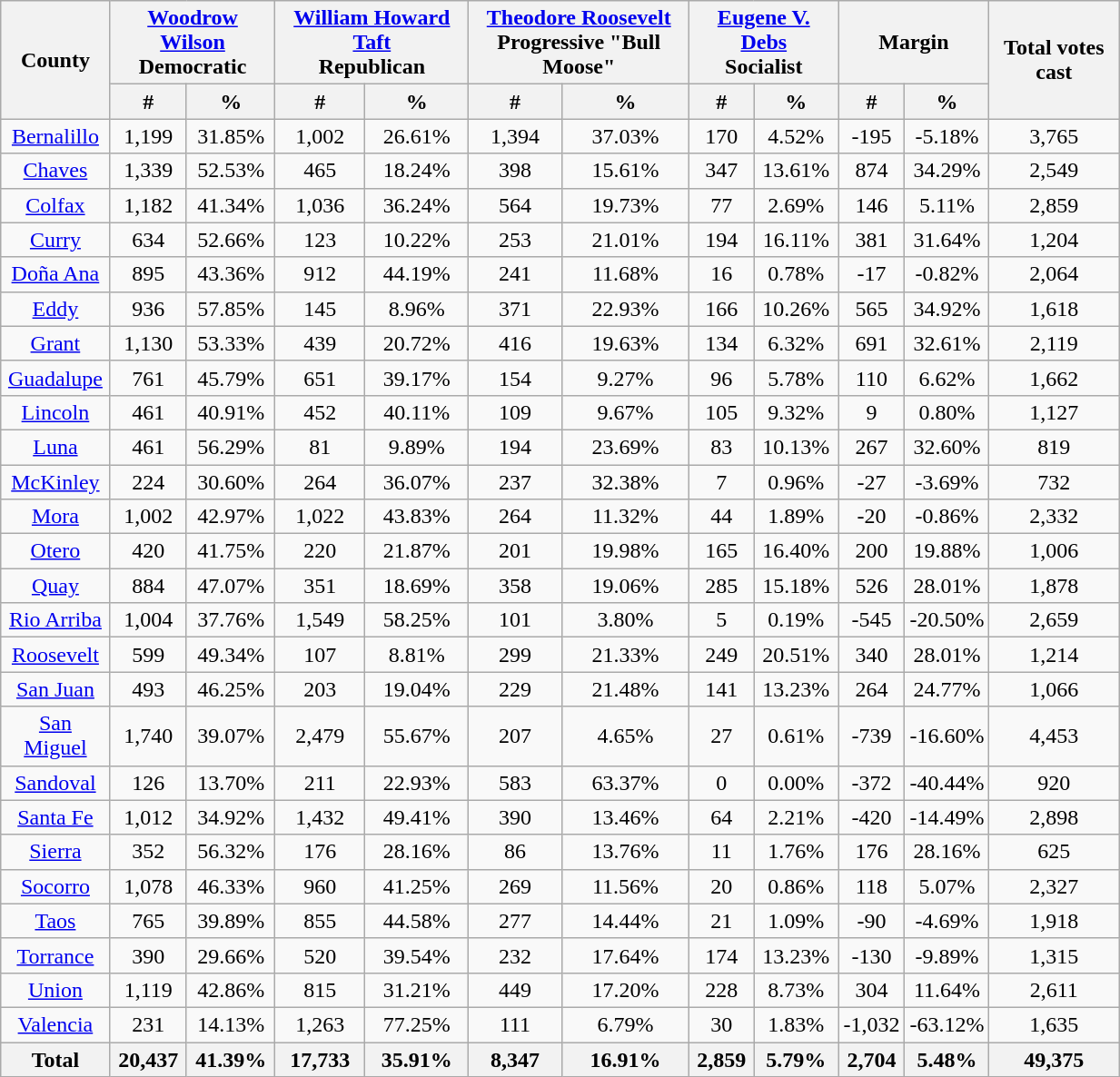<table width="65%" class="wikitable sortable" style="text-align:center">
<tr>
<th style="text-align:center;" rowspan="2">County</th>
<th style="text-align:center;" colspan="2"><a href='#'>Woodrow Wilson</a><br>Democratic</th>
<th style="text-align:center;" colspan="2"><a href='#'>William Howard Taft</a><br>Republican</th>
<th style="text-align:center;" colspan="2"><a href='#'>Theodore Roosevelt</a><br>Progressive "Bull Moose"</th>
<th style="text-align:center;" colspan="2"><a href='#'>Eugene V. Debs</a><br>Socialist</th>
<th style="text-align:center;" colspan="2">Margin</th>
<th style="text-align:center;" rowspan="2">Total votes cast</th>
</tr>
<tr>
<th style="text-align:center;" data-sort-type="number">#</th>
<th style="text-align:center;" data-sort-type="number">%</th>
<th style="text-align:center;" data-sort-type="number">#</th>
<th style="text-align:center;" data-sort-type="number">%</th>
<th style="text-align:center;" data-sort-type="number">#</th>
<th style="text-align:center;" data-sort-type="number">%</th>
<th style="text-align:center;" data-sort-type="number">#</th>
<th style="text-align:center;" data-sort-type="number">%</th>
<th style="text-align:center;" data-sort-type="number">#</th>
<th style="text-align:center;" data-sort-type="number">%</th>
</tr>
<tr style="text-align:center;">
<td><a href='#'>Bernalillo</a></td>
<td>1,199</td>
<td>31.85%</td>
<td>1,002</td>
<td>26.61%</td>
<td>1,394</td>
<td>37.03%</td>
<td>170</td>
<td>4.52%</td>
<td>-195</td>
<td>-5.18%</td>
<td>3,765</td>
</tr>
<tr style="text-align:center;">
<td><a href='#'>Chaves</a></td>
<td>1,339</td>
<td>52.53%</td>
<td>465</td>
<td>18.24%</td>
<td>398</td>
<td>15.61%</td>
<td>347</td>
<td>13.61%</td>
<td>874</td>
<td>34.29%</td>
<td>2,549</td>
</tr>
<tr style="text-align:center;">
<td><a href='#'>Colfax</a></td>
<td>1,182</td>
<td>41.34%</td>
<td>1,036</td>
<td>36.24%</td>
<td>564</td>
<td>19.73%</td>
<td>77</td>
<td>2.69%</td>
<td>146</td>
<td>5.11%</td>
<td>2,859</td>
</tr>
<tr style="text-align:center;">
<td><a href='#'>Curry</a></td>
<td>634</td>
<td>52.66%</td>
<td>123</td>
<td>10.22%</td>
<td>253</td>
<td>21.01%</td>
<td>194</td>
<td>16.11%</td>
<td>381</td>
<td>31.64%</td>
<td>1,204</td>
</tr>
<tr style="text-align:center;">
<td><a href='#'>Doña Ana</a></td>
<td>895</td>
<td>43.36%</td>
<td>912</td>
<td>44.19%</td>
<td>241</td>
<td>11.68%</td>
<td>16</td>
<td>0.78%</td>
<td>-17</td>
<td>-0.82%</td>
<td>2,064</td>
</tr>
<tr style="text-align:center;">
<td><a href='#'>Eddy</a></td>
<td>936</td>
<td>57.85%</td>
<td>145</td>
<td>8.96%</td>
<td>371</td>
<td>22.93%</td>
<td>166</td>
<td>10.26%</td>
<td>565</td>
<td>34.92%</td>
<td>1,618</td>
</tr>
<tr style="text-align:center;">
<td><a href='#'>Grant</a></td>
<td>1,130</td>
<td>53.33%</td>
<td>439</td>
<td>20.72%</td>
<td>416</td>
<td>19.63%</td>
<td>134</td>
<td>6.32%</td>
<td>691</td>
<td>32.61%</td>
<td>2,119</td>
</tr>
<tr style="text-align:center;">
<td><a href='#'>Guadalupe</a></td>
<td>761</td>
<td>45.79%</td>
<td>651</td>
<td>39.17%</td>
<td>154</td>
<td>9.27%</td>
<td>96</td>
<td>5.78%</td>
<td>110</td>
<td>6.62%</td>
<td>1,662</td>
</tr>
<tr style="text-align:center;">
<td><a href='#'>Lincoln</a></td>
<td>461</td>
<td>40.91%</td>
<td>452</td>
<td>40.11%</td>
<td>109</td>
<td>9.67%</td>
<td>105</td>
<td>9.32%</td>
<td>9</td>
<td>0.80%</td>
<td>1,127</td>
</tr>
<tr style="text-align:center;">
<td><a href='#'>Luna</a></td>
<td>461</td>
<td>56.29%</td>
<td>81</td>
<td>9.89%</td>
<td>194</td>
<td>23.69%</td>
<td>83</td>
<td>10.13%</td>
<td>267</td>
<td>32.60%</td>
<td>819</td>
</tr>
<tr style="text-align:center;">
<td><a href='#'>McKinley</a></td>
<td>224</td>
<td>30.60%</td>
<td>264</td>
<td>36.07%</td>
<td>237</td>
<td>32.38%</td>
<td>7</td>
<td>0.96%</td>
<td>-27</td>
<td>-3.69%</td>
<td>732</td>
</tr>
<tr style="text-align:center;">
<td><a href='#'>Mora</a></td>
<td>1,002</td>
<td>42.97%</td>
<td>1,022</td>
<td>43.83%</td>
<td>264</td>
<td>11.32%</td>
<td>44</td>
<td>1.89%</td>
<td>-20</td>
<td>-0.86%</td>
<td>2,332</td>
</tr>
<tr style="text-align:center;">
<td><a href='#'>Otero</a></td>
<td>420</td>
<td>41.75%</td>
<td>220</td>
<td>21.87%</td>
<td>201</td>
<td>19.98%</td>
<td>165</td>
<td>16.40%</td>
<td>200</td>
<td>19.88%</td>
<td>1,006</td>
</tr>
<tr style="text-align:center;">
<td><a href='#'>Quay</a></td>
<td>884</td>
<td>47.07%</td>
<td>351</td>
<td>18.69%</td>
<td>358</td>
<td>19.06%</td>
<td>285</td>
<td>15.18%</td>
<td>526</td>
<td>28.01%</td>
<td>1,878</td>
</tr>
<tr style="text-align:center;">
<td><a href='#'>Rio Arriba</a></td>
<td>1,004</td>
<td>37.76%</td>
<td>1,549</td>
<td>58.25%</td>
<td>101</td>
<td>3.80%</td>
<td>5</td>
<td>0.19%</td>
<td>-545</td>
<td>-20.50%</td>
<td>2,659</td>
</tr>
<tr style="text-align:center;">
<td><a href='#'>Roosevelt</a></td>
<td>599</td>
<td>49.34%</td>
<td>107</td>
<td>8.81%</td>
<td>299</td>
<td>21.33%</td>
<td>249</td>
<td>20.51%</td>
<td>340</td>
<td>28.01%</td>
<td>1,214</td>
</tr>
<tr style="text-align:center;">
<td><a href='#'>San Juan</a></td>
<td>493</td>
<td>46.25%</td>
<td>203</td>
<td>19.04%</td>
<td>229</td>
<td>21.48%</td>
<td>141</td>
<td>13.23%</td>
<td>264</td>
<td>24.77%</td>
<td>1,066</td>
</tr>
<tr style="text-align:center;">
<td><a href='#'>San Miguel</a></td>
<td>1,740</td>
<td>39.07%</td>
<td>2,479</td>
<td>55.67%</td>
<td>207</td>
<td>4.65%</td>
<td>27</td>
<td>0.61%</td>
<td>-739</td>
<td>-16.60%</td>
<td>4,453</td>
</tr>
<tr style="text-align:center;">
<td><a href='#'>Sandoval</a></td>
<td>126</td>
<td>13.70%</td>
<td>211</td>
<td>22.93%</td>
<td>583</td>
<td>63.37%</td>
<td>0</td>
<td>0.00%</td>
<td>-372</td>
<td>-40.44%</td>
<td>920</td>
</tr>
<tr style="text-align:center;">
<td><a href='#'>Santa Fe</a></td>
<td>1,012</td>
<td>34.92%</td>
<td>1,432</td>
<td>49.41%</td>
<td>390</td>
<td>13.46%</td>
<td>64</td>
<td>2.21%</td>
<td>-420</td>
<td>-14.49%</td>
<td>2,898</td>
</tr>
<tr style="text-align:center;">
<td><a href='#'>Sierra</a></td>
<td>352</td>
<td>56.32%</td>
<td>176</td>
<td>28.16%</td>
<td>86</td>
<td>13.76%</td>
<td>11</td>
<td>1.76%</td>
<td>176</td>
<td>28.16%</td>
<td>625</td>
</tr>
<tr style="text-align:center;">
<td><a href='#'>Socorro</a></td>
<td>1,078</td>
<td>46.33%</td>
<td>960</td>
<td>41.25%</td>
<td>269</td>
<td>11.56%</td>
<td>20</td>
<td>0.86%</td>
<td>118</td>
<td>5.07%</td>
<td>2,327</td>
</tr>
<tr style="text-align:center;">
<td><a href='#'>Taos</a></td>
<td>765</td>
<td>39.89%</td>
<td>855</td>
<td>44.58%</td>
<td>277</td>
<td>14.44%</td>
<td>21</td>
<td>1.09%</td>
<td>-90</td>
<td>-4.69%</td>
<td>1,918</td>
</tr>
<tr style="text-align:center;">
<td><a href='#'>Torrance</a></td>
<td>390</td>
<td>29.66%</td>
<td>520</td>
<td>39.54%</td>
<td>232</td>
<td>17.64%</td>
<td>174</td>
<td>13.23%</td>
<td>-130</td>
<td>-9.89%</td>
<td>1,315</td>
</tr>
<tr style="text-align:center;">
<td><a href='#'>Union</a></td>
<td>1,119</td>
<td>42.86%</td>
<td>815</td>
<td>31.21%</td>
<td>449</td>
<td>17.20%</td>
<td>228</td>
<td>8.73%</td>
<td>304</td>
<td>11.64%</td>
<td>2,611</td>
</tr>
<tr style="text-align:center;">
<td><a href='#'>Valencia</a></td>
<td>231</td>
<td>14.13%</td>
<td>1,263</td>
<td>77.25%</td>
<td>111</td>
<td>6.79%</td>
<td>30</td>
<td>1.83%</td>
<td>-1,032</td>
<td>-63.12%</td>
<td>1,635</td>
</tr>
<tr style="text-align:center;">
<th>Total</th>
<th>20,437</th>
<th>41.39%</th>
<th>17,733</th>
<th>35.91%</th>
<th>8,347</th>
<th>16.91%</th>
<th>2,859</th>
<th>5.79%</th>
<th>2,704</th>
<th>5.48%</th>
<th>49,375</th>
</tr>
</table>
